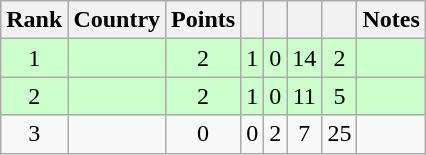<table class="wikitable sortable" style="text-align: center;">
<tr>
<th>Rank</th>
<th>Country</th>
<th>Points</th>
<th></th>
<th></th>
<th></th>
<th></th>
<th>Notes</th>
</tr>
<tr style="background:#cfc;">
<td>1</td>
<td align=left></td>
<td>2</td>
<td>1</td>
<td>0</td>
<td>14</td>
<td>2</td>
<td></td>
</tr>
<tr style="background:#cfc;">
<td>2</td>
<td align=left></td>
<td>2</td>
<td>1</td>
<td>0</td>
<td>11</td>
<td>5</td>
<td></td>
</tr>
<tr>
<td>3</td>
<td align=left></td>
<td>0</td>
<td>0</td>
<td>2</td>
<td>7</td>
<td>25</td>
<td></td>
</tr>
</table>
